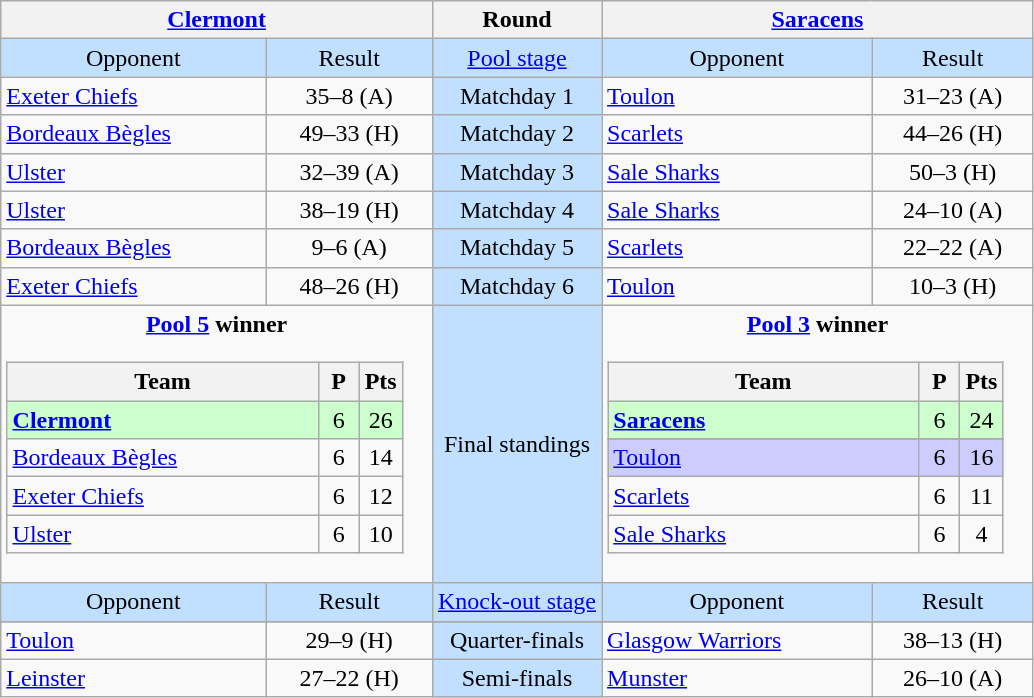<table class="wikitable" style="text-align:center">
<tr>
<th colspan=2> <a href='#'>Clermont</a></th>
<th>Round</th>
<th colspan=2> <a href='#'>Saracens</a></th>
</tr>
<tr style="background:#c1e0ff">
<td>Opponent</td>
<td>Result</td>
<td><a href='#'>Pool stage</a></td>
<td>Opponent</td>
<td>Result</td>
</tr>
<tr>
<td align=left> <a href='#'>Exeter Chiefs</a></td>
<td>35–8 (A)</td>
<td style="background:#c1e0ff">Matchday 1</td>
<td align=left> <a href='#'>Toulon</a></td>
<td>31–23 (A)</td>
</tr>
<tr>
<td align=left> <a href='#'>Bordeaux Bègles</a></td>
<td>49–33 (H)</td>
<td style="background:#c1e0ff">Matchday 2</td>
<td align=left> <a href='#'>Scarlets</a></td>
<td>44–26 (H)</td>
</tr>
<tr>
<td align=left> <a href='#'>Ulster</a></td>
<td>32–39 (A)</td>
<td style="background:#c1e0ff">Matchday 3</td>
<td align=left> <a href='#'>Sale Sharks</a></td>
<td>50–3 (H)</td>
</tr>
<tr>
<td align=left> <a href='#'>Ulster</a></td>
<td>38–19 (H)</td>
<td style="background:#c1e0ff">Matchday 4</td>
<td align=left> <a href='#'>Sale Sharks</a></td>
<td>24–10 (A)</td>
</tr>
<tr>
<td align=left> <a href='#'>Bordeaux Bègles</a></td>
<td>9–6 (A)</td>
<td style="background:#c1e0ff">Matchday 5</td>
<td align=left> <a href='#'>Scarlets</a></td>
<td>22–22 (A)</td>
</tr>
<tr>
<td align=left> <a href='#'>Exeter Chiefs</a></td>
<td>48–26 (H)</td>
<td style="background:#c1e0ff">Matchday 6</td>
<td align=left> <a href='#'>Toulon</a></td>
<td>10–3 (H)</td>
</tr>
<tr>
<td colspan=2 valign=top><strong><a href='#'>Pool 5</a> winner</strong><br><table class="wikitable" style="text-align: center;">
<tr>
<th style="width:200px">Team</th>
<th width="20">P</th>
<th width="20">Pts</th>
</tr>
<tr style="background-color:#ccffcc">
<td style="text-align:left;"><strong> <a href='#'>Clermont</a></strong></td>
<td>6</td>
<td>26</td>
</tr>
<tr>
<td style="text-align:left;"> <a href='#'>Bordeaux Bègles</a></td>
<td>6</td>
<td>14</td>
</tr>
<tr>
<td style="text-align:left;"> <a href='#'>Exeter Chiefs</a></td>
<td>6</td>
<td>12</td>
</tr>
<tr>
<td style="text-align:left;"> <a href='#'>Ulster</a></td>
<td>6</td>
<td>10</td>
</tr>
</table>
</td>
<td style="background:#c1e0ff">Final standings</td>
<td colspan=2 valign=top><strong><a href='#'>Pool 3</a> winner</strong><br><table class="wikitable" style="text-align: center;">
<tr>
<th style="width:200px">Team</th>
<th width="20">P</th>
<th width="20">Pts</th>
</tr>
<tr style="background-color:#ccffcc">
<td style="text-align:left;"><strong> <a href='#'>Saracens</a></strong></td>
<td>6</td>
<td>24</td>
</tr>
<tr>
</tr>
<tr style="background-color:#ccccff">
<td style="text-align:left;"> <a href='#'>Toulon</a></td>
<td>6</td>
<td>16</td>
</tr>
<tr>
<td style="text-align:left;"> <a href='#'>Scarlets</a></td>
<td>6</td>
<td>11</td>
</tr>
<tr>
<td style="text-align:left;"> <a href='#'>Sale Sharks</a></td>
<td>6</td>
<td>4</td>
</tr>
</table>
</td>
</tr>
<tr style="background:#c1e0ff">
<td>Opponent</td>
<td>Result</td>
<td><a href='#'>Knock-out stage</a></td>
<td>Opponent</td>
<td>Result</td>
</tr>
<tr>
</tr>
<tr>
<td align=left> <a href='#'>Toulon</a></td>
<td>29–9 (H)</td>
<td style="background:#c1e0ff">Quarter-finals</td>
<td align=left> <a href='#'>Glasgow Warriors</a></td>
<td>38–13 (H)</td>
</tr>
<tr>
<td align=left> <a href='#'>Leinster</a></td>
<td>27–22 (H)</td>
<td style="background:#c1e0ff">Semi-finals</td>
<td align=left> <a href='#'>Munster</a></td>
<td>26–10 (A)</td>
</tr>
</table>
